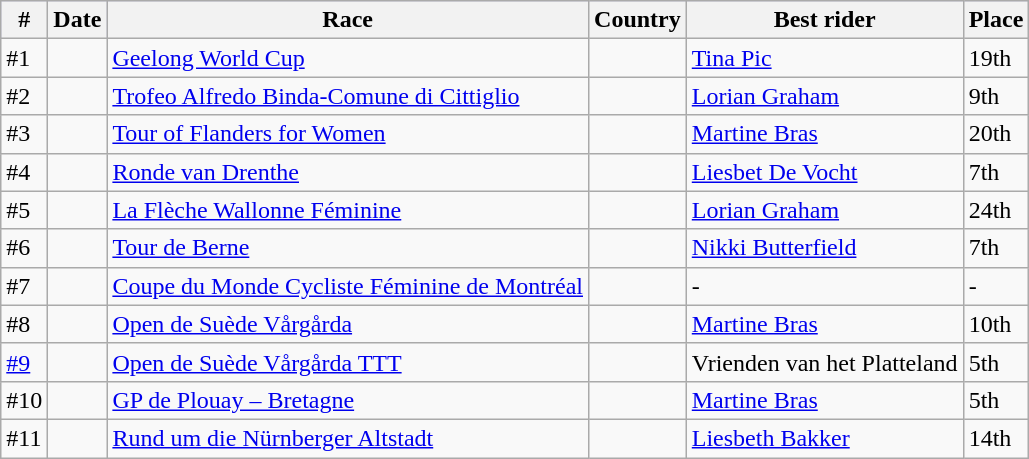<table class="wikitable">
<tr style="background:#ccccff;">
<th>#</th>
<th>Date</th>
<th>Race</th>
<th>Country</th>
<th>Best rider</th>
<th>Place</th>
</tr>
<tr>
<td>#1</td>
<td></td>
<td><a href='#'>Geelong World Cup</a></td>
<td></td>
<td> <a href='#'>Tina Pic</a></td>
<td>19th</td>
</tr>
<tr>
<td>#2</td>
<td></td>
<td><a href='#'>Trofeo Alfredo Binda-Comune di Cittiglio</a></td>
<td></td>
<td> <a href='#'>Lorian Graham</a></td>
<td>9th</td>
</tr>
<tr>
<td>#3</td>
<td></td>
<td><a href='#'>Tour of Flanders for Women</a></td>
<td></td>
<td> <a href='#'>Martine Bras</a></td>
<td>20th</td>
</tr>
<tr>
<td>#4</td>
<td></td>
<td><a href='#'>Ronde van Drenthe</a></td>
<td></td>
<td> <a href='#'>Liesbet De Vocht</a></td>
<td>7th</td>
</tr>
<tr>
<td>#5</td>
<td></td>
<td><a href='#'>La Flèche Wallonne Féminine</a></td>
<td></td>
<td> <a href='#'>Lorian Graham</a></td>
<td>24th</td>
</tr>
<tr>
<td>#6</td>
<td></td>
<td><a href='#'>Tour de Berne</a></td>
<td></td>
<td> <a href='#'>Nikki Butterfield</a></td>
<td>7th</td>
</tr>
<tr>
<td>#7</td>
<td></td>
<td><a href='#'>Coupe du Monde Cycliste Féminine de Montréal</a></td>
<td></td>
<td>-</td>
<td>-</td>
</tr>
<tr>
<td>#8</td>
<td></td>
<td><a href='#'>Open de Suède Vårgårda</a></td>
<td></td>
<td> <a href='#'>Martine Bras</a></td>
<td>10th</td>
</tr>
<tr>
<td><a href='#'>#9</a></td>
<td></td>
<td><a href='#'>Open de Suède Vårgårda TTT</a></td>
<td></td>
<td>Vrienden van het Platteland</td>
<td>5th</td>
</tr>
<tr>
<td>#10</td>
<td></td>
<td><a href='#'>GP de Plouay – Bretagne</a></td>
<td></td>
<td> <a href='#'>Martine Bras</a></td>
<td>5th</td>
</tr>
<tr>
<td>#11</td>
<td></td>
<td><a href='#'>Rund um die Nürnberger Altstadt</a></td>
<td></td>
<td> <a href='#'>Liesbeth Bakker</a></td>
<td>14th</td>
</tr>
</table>
